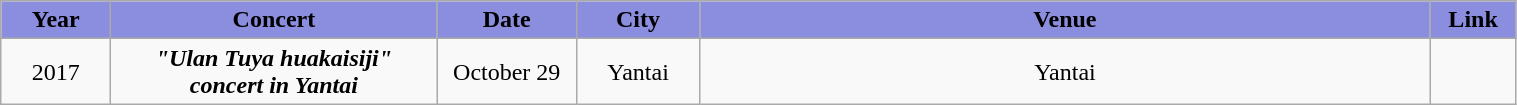<table class="wikitable sortable mw-collapsible" width="80%" style="text-align:center">
<tr align="center" style="background:#8B8EDE">
<td style="width:2%"><strong>Year</strong></td>
<td style="width:8%"><strong>Concert</strong></td>
<td style="width:2%"><strong>Date</strong></td>
<td style="width:2%"><strong>City</strong></td>
<td style="width:18%"><strong>Venue</strong></td>
<td style="width:1%"><strong>Link</strong></td>
</tr>
<tr>
<td rowspan="2">2017</td>
<td rowspan="2"><strong><em>"Ulan Tuya huakaisiji" concert in Yantai</em></strong></td>
<td>October 29</td>
<td>Yantai</td>
<td>Yantai</td>
<td></td>
</tr>
</table>
